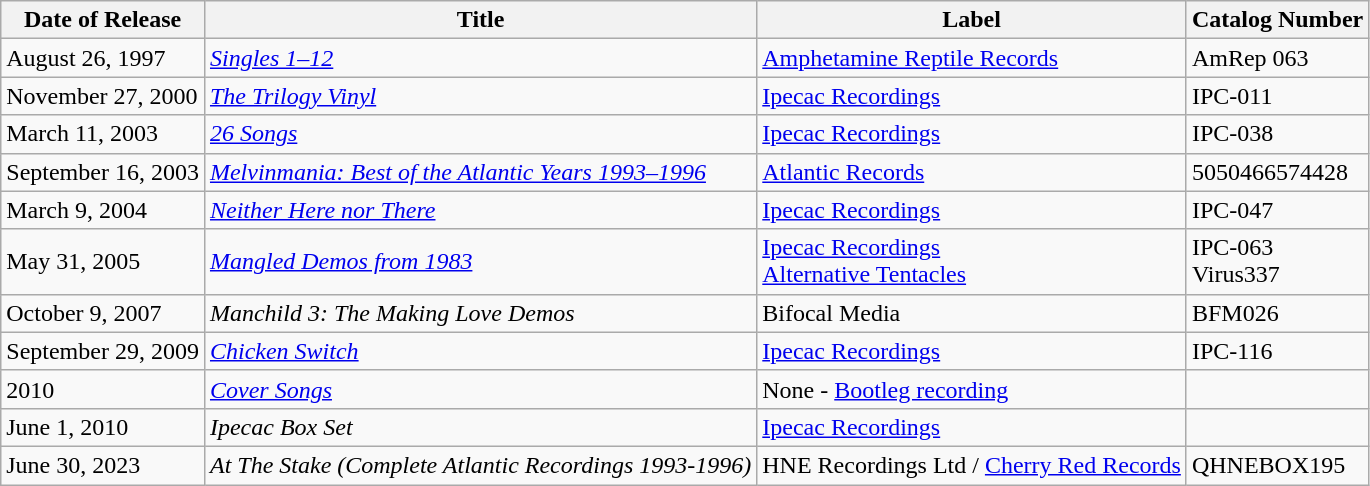<table class="wikitable">
<tr>
<th>Date of Release</th>
<th>Title</th>
<th>Label</th>
<th>Catalog Number</th>
</tr>
<tr>
<td>August 26, 1997</td>
<td><em><a href='#'>Singles 1–12</a></em></td>
<td><a href='#'>Amphetamine Reptile Records</a></td>
<td>AmRep 063</td>
</tr>
<tr>
<td>November 27, 2000</td>
<td><em><a href='#'>The Trilogy Vinyl</a></em></td>
<td><a href='#'>Ipecac Recordings</a></td>
<td>IPC-011</td>
</tr>
<tr>
<td>March 11, 2003</td>
<td><em><a href='#'>26 Songs</a></em></td>
<td><a href='#'>Ipecac Recordings</a></td>
<td>IPC-038</td>
</tr>
<tr>
<td>September 16, 2003</td>
<td><em><a href='#'>Melvinmania: Best of the Atlantic Years 1993–1996</a></em></td>
<td><a href='#'>Atlantic Records</a></td>
<td>5050466574428</td>
</tr>
<tr>
<td>March 9, 2004</td>
<td><em><a href='#'>Neither Here nor There</a></em></td>
<td><a href='#'>Ipecac Recordings</a></td>
<td>IPC-047</td>
</tr>
<tr>
<td>May 31, 2005</td>
<td><em><a href='#'>Mangled Demos from 1983</a></em></td>
<td><a href='#'>Ipecac Recordings</a><br><a href='#'>Alternative Tentacles</a></td>
<td>IPC-063<br>Virus337</td>
</tr>
<tr>
<td>October 9, 2007</td>
<td><em>Manchild 3: The Making Love Demos</em></td>
<td>Bifocal Media</td>
<td>BFM026</td>
</tr>
<tr>
<td>September 29, 2009</td>
<td><em><a href='#'>Chicken Switch</a></em></td>
<td><a href='#'>Ipecac Recordings</a></td>
<td>IPC-116</td>
</tr>
<tr>
<td>2010</td>
<td><em><a href='#'>Cover Songs</a></em></td>
<td>None - <a href='#'>Bootleg recording</a></td>
<td></td>
</tr>
<tr>
<td>June 1, 2010</td>
<td><em>Ipecac Box Set</em></td>
<td><a href='#'>Ipecac Recordings</a></td>
<td></td>
</tr>
<tr>
<td>June 30, 2023</td>
<td><em> At The Stake (Complete Atlantic Recordings 1993-1996)</em></td>
<td>HNE Recordings Ltd / <a href='#'>Cherry Red Records</a></td>
<td>QHNEBOX195</td>
</tr>
</table>
